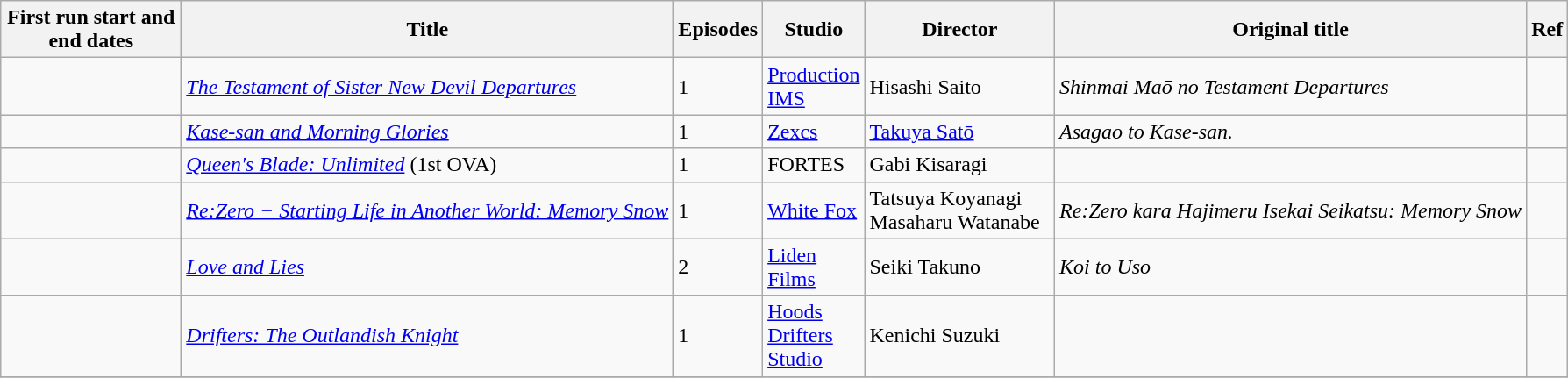<table class="wikitable sortable" border="1">
<tr>
<th data-sort-type="text" width="130px">First run start and end dates</th>
<th>Title</th>
<th width="8px">Episodes</th>
<th width="65px">Studio</th>
<th width="137px">Director</th>
<th>Original title</th>
<th class="unsortable" width="5px">Ref</th>
</tr>
<tr>
<td></td>
<td><em><a href='#'>The Testament of Sister New Devil Departures</a></em></td>
<td>1</td>
<td><a href='#'>Production IMS</a></td>
<td>Hisashi Saito</td>
<td><em>Shinmai Maō no Testament Departures</em></td>
<td></td>
</tr>
<tr>
<td></td>
<td><em><a href='#'>Kase-san and Morning Glories</a></em></td>
<td>1</td>
<td><a href='#'>Zexcs</a></td>
<td><a href='#'>Takuya Satō</a></td>
<td><em>Asagao to Kase-san.</em></td>
<td></td>
</tr>
<tr>
<td></td>
<td><em><a href='#'>Queen's Blade: Unlimited</a></em> (1st OVA)</td>
<td>1</td>
<td>FORTES</td>
<td>Gabi Kisaragi</td>
<td></td>
<td></td>
</tr>
<tr>
<td></td>
<td><em><a href='#'>Re:Zero − Starting Life in Another World: Memory Snow</a></em></td>
<td>1</td>
<td><a href='#'>White Fox</a></td>
<td>Tatsuya Koyanagi<br>Masaharu Watanabe</td>
<td><em>Re:Zero kara Hajimeru Isekai Seikatsu: Memory Snow</em></td>
<td></td>
</tr>
<tr>
<td></td>
<td><em><a href='#'>Love and Lies</a></em></td>
<td>2</td>
<td><a href='#'>Liden Films</a></td>
<td>Seiki Takuno</td>
<td><em>Koi to Uso</em></td>
<td></td>
</tr>
<tr>
<td></td>
<td><em><a href='#'>Drifters: The Outlandish Knight</a></em></td>
<td>1</td>
<td><a href='#'>Hoods Drifters Studio</a></td>
<td>Kenichi Suzuki</td>
<td></td>
<td></td>
</tr>
<tr>
</tr>
</table>
